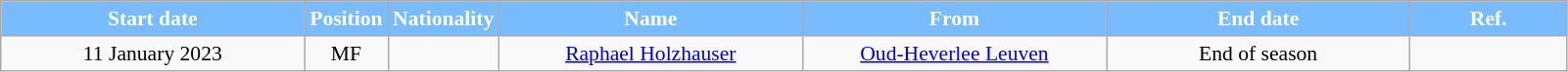<table class="wikitable"  style="text-align:center; font-size:90%; ">
<tr>
<th style="background:#78BCFF; color:white; width:200px;">Start date</th>
<th style="background:#78BCFF; color:white; width:50px;">Position</th>
<th style="background:#78BCFF; color:white; width:50px;">Nationality</th>
<th style="background:#78BCFF; color:white; width:200px;">Name</th>
<th style="background:#78BCFF; color:white; width:200px;">From</th>
<th style="background:#78BCFF; color:white; width:200px;">End date</th>
<th style="background:#78BCFF; color:white; width:100px;">Ref.</th>
</tr>
<tr>
<td>11 January 2023</td>
<td>MF</td>
<td></td>
<td><a href='#'>Raphael Holzhauser</a></td>
<td><a href='#'>Oud-Heverlee Leuven</a></td>
<td>End of season</td>
<td></td>
</tr>
</table>
